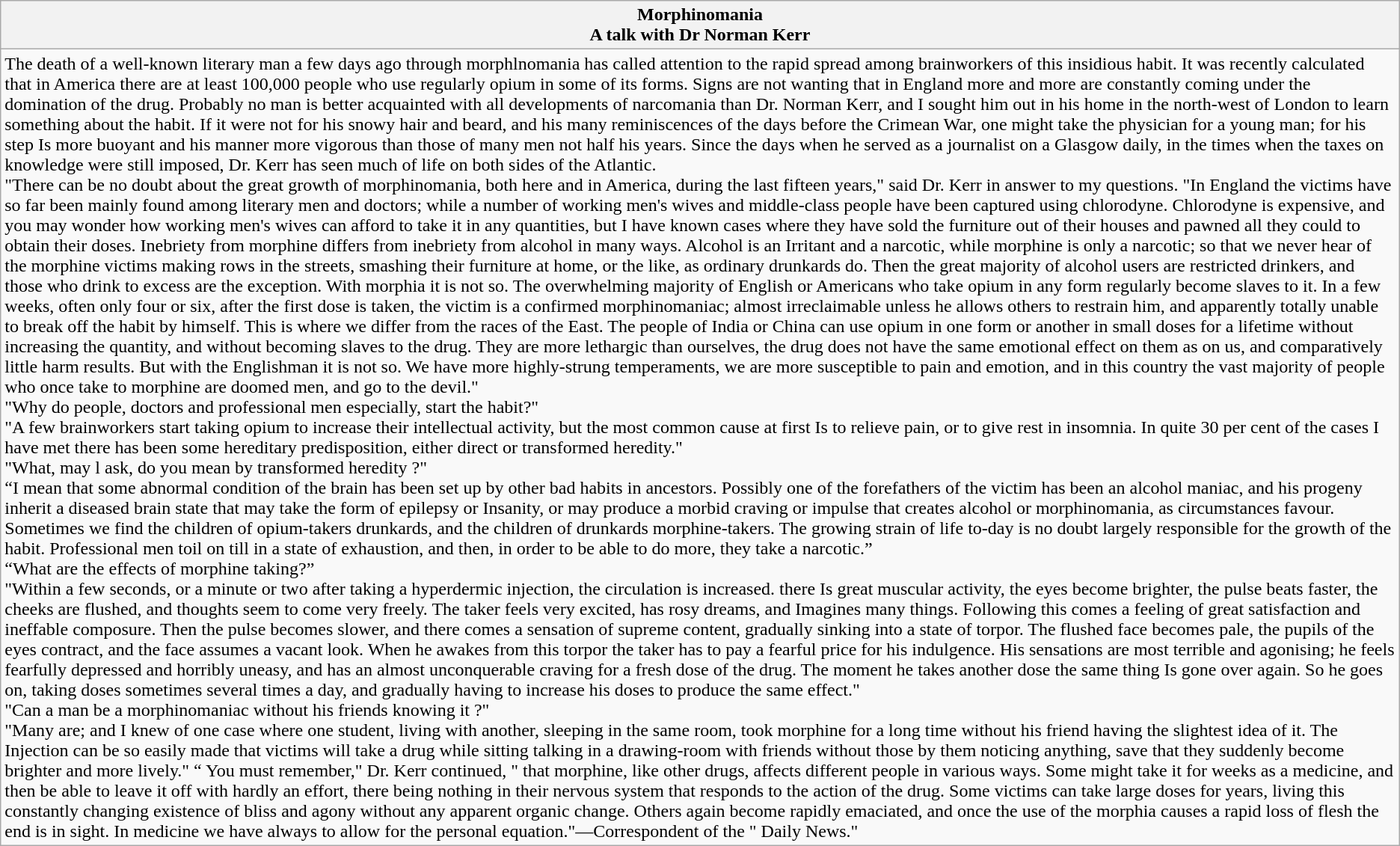<table class="wikitable">
<tr>
<th>Morphinomania<br>A talk with Dr Norman Kerr</th>
</tr>
<tr>
<td>The death of a well-known literary man a few days ago through morphlnomania has called attention to the rapid spread among brainworkers of this insidious habit. It was recently calculated that in America there are at least 100,000 people who use regularly opium in some of its forms. Signs are not wanting that in England more and more are constantly coming under the domination of the drug. Probably no man is better acquainted with all developments of  narcomania than Dr. Norman Kerr, and I sought him out in his home in the north-west of London to learn something about the habit. If it were not for his snowy hair and beard, and his many reminiscences of the days before the Crimean War, one might take the physician for a young man; for his step Is more buoyant and his manner more vigorous than those of many men not half his years. Since the days when he served as a journalist on a Glasgow daily, in the times when the taxes on knowledge were still imposed, Dr. Kerr has seen much of life on both sides of the Atlantic.<br>"There can be no doubt about the great growth of morphinomania, both here and in America, during the last fifteen years," said Dr. Kerr in answer to my questions. "In England the victims have so far been mainly found among literary men and doctors; while a number of working men's wives and middle-class people have been captured using chlorodyne. Chlorodyne is expensive, and you may wonder how working men's wives can afford to take it in any quantities, but I have known cases where they have sold the furniture out of their houses and pawned all they could to obtain their doses. Inebriety from morphine differs from inebriety from alcohol in many ways. Alcohol is an Irritant and a narcotic, while morphine is only a narcotic; so that we never hear of the morphine victims making rows in the streets, smashing their furniture at home, or the like, as ordinary drunkards do. Then the great majority of alcohol users are restricted drinkers, and those who drink to excess are the exception. With morphia it is not so. The overwhelming majority of English or Americans who take opium in any form regularly become slaves to it. In a few weeks, often only four or six, after the first dose is taken, the victim is a confirmed morphinomaniac; almost irreclaimable unless he allows others to restrain him, and apparently totally unable to break off the habit by himself. This is where we differ from the races of the East. The people of India or China can use opium in one form or another in small doses for a lifetime without increasing the quantity, and without becoming slaves to the drug. They are more lethargic than ourselves, the drug does not have the same emotional effect on them as on us, and comparatively little harm results. But with the Englishman it is not so. We have more highly-strung temperaments, we are more susceptible to pain and emotion, and in this country the vast majority of people who once take to morphine are doomed men, and go to the devil."<br>"Why do people, doctors and professional men especially, start the habit?"<br>"A few brainworkers start taking opium to increase their intellectual activity, but the most common cause at first Is to relieve pain, or to give rest in insomnia. In quite 30 per cent of the cases I have met there has been some hereditary predisposition, either direct or transformed heredity."<br>"What, may l ask, do you mean by transformed heredity ?"<br>“I mean that some abnormal condition of the brain has been set up by other bad habits in ancestors. Possibly one of the forefathers of the victim has been an alcohol maniac, and his progeny inherit a diseased brain state that may take the form of epilepsy or Insanity, or may produce a morbid craving or impulse that creates alcohol or morphinomania, as  circumstances favour. Sometimes we find the children of opium-takers drunkards, and the children of drunkards morphine-takers. The growing strain of life to-day is no doubt largely responsible for the growth of the habit. Professional men toil on till in a state of exhaustion, and then, in order to be able to do more, they take a narcotic.”<br>“What are the effects of morphine taking?”<br>"Within a few seconds, or a minute or two after taking a hyperdermic injection, the circulation is increased. there Is great muscular activity, the eyes become brighter, the pulse beats faster, the cheeks are flushed, and thoughts seem to come very freely. The taker feels very excited, has rosy dreams, and Imagines many things. Following this comes a feeling of great satisfaction and ineffable composure. Then the pulse becomes slower, and there comes a sensation of supreme content, gradually sinking into a state of torpor. The flushed face becomes pale, the pupils of the eyes contract, and the face assumes a vacant look. When he awakes from this torpor the taker has to pay a fearful price for his indulgence. His sensations are most terrible and agonising; he feels fearfully depressed and horribly uneasy, and has an almost unconquerable craving for a fresh dose of the drug. The moment he takes another dose the same thing Is gone over again. So he goes on, taking doses sometimes several times a day, and gradually having to increase his doses to produce the same effect."<br>"Can a man be a morphinomaniac without his friends knowing it ?"<br>"Many are; and I knew of one case where one student, living with another, sleeping in the same room, took morphine for a long time without his friend having the slightest idea of it. The Injection can be so easily made that victims will take a drug while sitting talking in a drawing-room with friends without those by them noticing anything, save that they suddenly become brighter and more lively." “ You must remember," Dr. Kerr continued, " that morphine, like other drugs, affects different people in various ways. Some might take it for weeks as a medicine, and then be able to leave it off with hardly an effort, there being nothing in their nervous system that responds to the action of the drug. Some victims can take large doses for years, living this constantly changing existence of bliss and agony without any apparent organic change. Others again become rapidly emaciated, and once the use of the morphia causes a rapid loss of flesh the end is in sight. In medicine we have always to allow for the personal equation."—Correspondent of the " Daily News."</td>
</tr>
</table>
